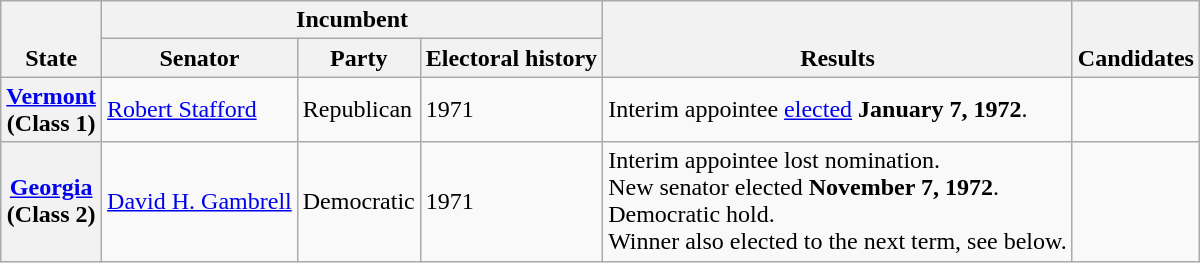<table class=wikitable>
<tr valign=bottom>
<th rowspan=2>State<br></th>
<th colspan=3>Incumbent</th>
<th rowspan=2>Results</th>
<th rowspan=2>Candidates</th>
</tr>
<tr>
<th>Senator</th>
<th>Party</th>
<th>Electoral history</th>
</tr>
<tr>
<th><a href='#'>Vermont</a><br>(Class 1)</th>
<td><a href='#'>Robert Stafford</a></td>
<td>Republican</td>
<td>1971 </td>
<td>Interim appointee <a href='#'>elected</a> <strong>January 7, 1972</strong>.</td>
<td nowrap></td>
</tr>
<tr>
<th><a href='#'>Georgia</a><br>(Class 2)</th>
<td><a href='#'>David H. Gambrell</a></td>
<td>Democratic</td>
<td>1971 </td>
<td>Interim appointee lost nomination.<br>New senator elected <strong>November 7, 1972</strong>.<br>Democratic hold.<br>Winner also elected to the next term, see below.</td>
<td nowrap></td>
</tr>
</table>
